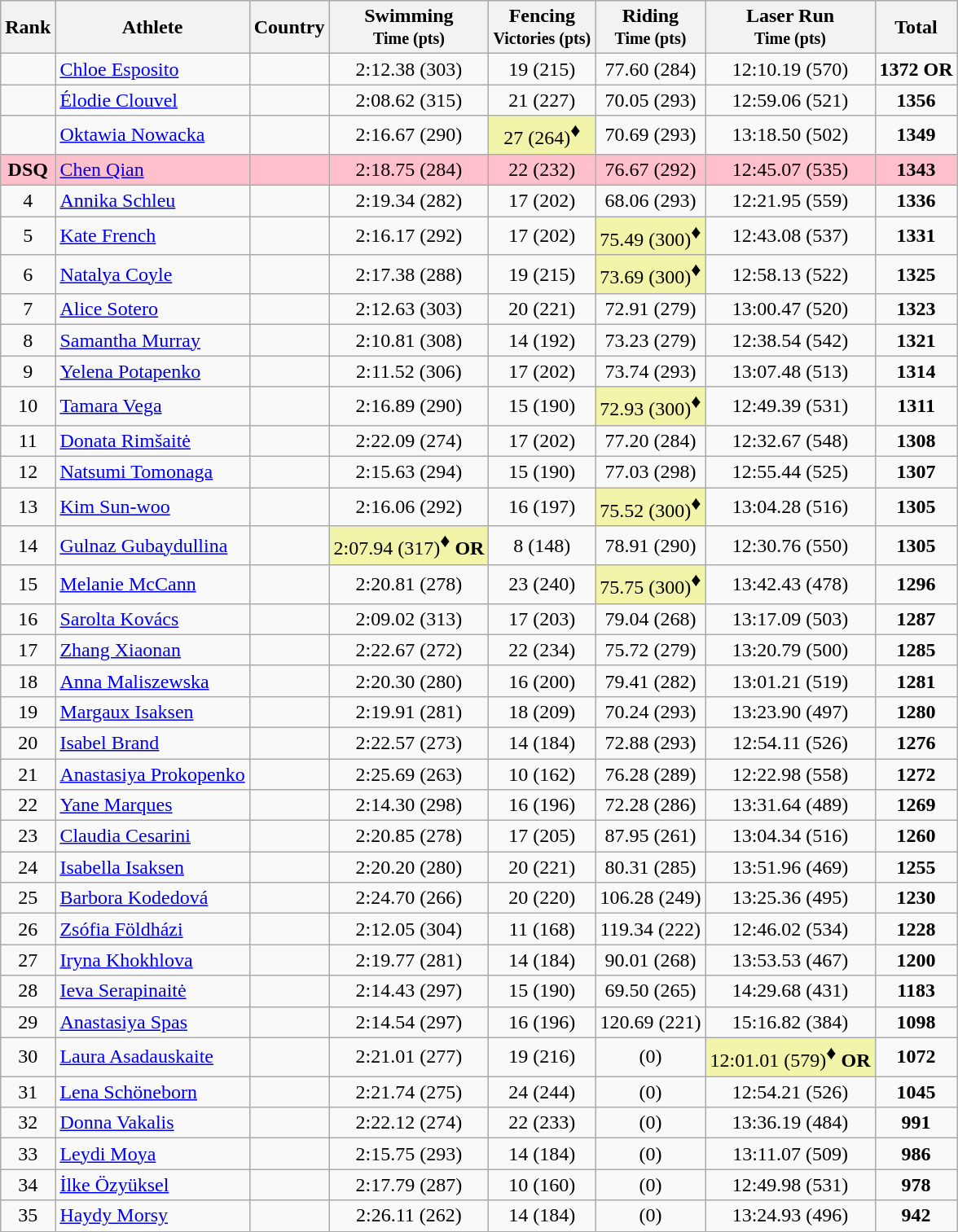<table style="text-align:center" class="wikitable sortable">
<tr>
<th data-sort-type="number">Rank</th>
<th>Athlete</th>
<th>Country</th>
<th>Swimming<br><small>Time (pts)</small></th>
<th>Fencing<br><small>Victories (pts)</small></th>
<th>Riding<br><small>Time (pts)</small></th>
<th>Laser Run<br><small>Time (pts)</small></th>
<th>Total</th>
</tr>
<tr>
<td data-sort-value="1"></td>
<td align="left"><a href='#'>Chloe Esposito</a></td>
<td align="left"></td>
<td data-sort-value="303.1">2:12.38 (303)</td>
<td data-sort-value="215">19 (215)</td>
<td data-sort-value="284">77.60 (284)</td>
<td data-sort-value="570">12:10.19 (570)</td>
<td data-sort-value="1372"><strong>1372 OR</strong></td>
</tr>
<tr>
<td data-sort-value="2"></td>
<td align="left"><a href='#'>Élodie Clouvel</a></td>
<td align="left"></td>
<td data-sort-value="315">2:08.62 (315)</td>
<td data-sort-value="227">21 (227)</td>
<td data-sort-value="293.1">70.05 (293)</td>
<td data-sort-value="521">12:59.06 (521)</td>
<td><strong>1356</strong></td>
</tr>
<tr>
<td data-sort-value="3"></td>
<td align="left"><a href='#'>Oktawia Nowacka</a></td>
<td align="left"></td>
<td data-sort-value="290.1">2:16.67 (290)</td>
<td data-sort-value="264" bgcolor=#F2F5A9>27 (264)<sup><big>♦</big></sup></td>
<td data-sort-value="293.3">70.69 (293)</td>
<td data-sort-value="502">13:18.50 (502)</td>
<td><strong>1349</strong></td>
</tr>
<tr bgcolor=pink>
<td><strong>DSQ</strong></td>
<td align="left"><a href='#'>Chen Qian</a></td>
<td align="left"></td>
<td data-sort-value="284">2:18.75 (284)</td>
<td data-sort-value="232">22 (232)</td>
<td data-sort-value="292">76.67 (292)</td>
<td data-sort-value="535">12:45.07 (535)</td>
<td><strong>1343</strong></td>
</tr>
<tr>
<td>4</td>
<td align="left"><a href='#'>Annika Schleu</a></td>
<td align="left"></td>
<td data-sort-value="282">2:19.34 (282)</td>
<td data-sort-value="202.1">17 (202)</td>
<td data-sort-value="293">68.06 (293)</td>
<td data-sort-value="559">12:21.95 (559)</td>
<td><strong>1336</strong></td>
</tr>
<tr>
<td>5</td>
<td align="left"><a href='#'>Kate French</a></td>
<td align="left"></td>
<td data-sort-value="292">2:16.17 (292)</td>
<td data-sort-value="202.2">17 (202)</td>
<td data-sort-value="300.4" bgcolor=#F2F5A9>75.49 (300)<sup><big>♦</big></sup></td>
<td data-sort-value="537">12:43.08 (537)</td>
<td><strong>1331</strong></td>
</tr>
<tr>
<td>6</td>
<td align="left"><a href='#'>Natalya Coyle</a></td>
<td align="left"></td>
<td data-sort-value="288">2:17.38 (288)</td>
<td data-sort-value="215.1">19 (215)</td>
<td data-sort-value="300.1" bgcolor=#F2F5A9>73.69 (300)<sup><big>♦</big></sup></td>
<td data-sort-value="522">12:58.13 (522)</td>
<td><strong>1325</strong></td>
</tr>
<tr>
<td>7</td>
<td align="left"><a href='#'>Alice Sotero</a></td>
<td align="left"></td>
<td data-sort-value="303">2:12.63 (303)</td>
<td data-sort-value="221">20 (221)</td>
<td data-sort-value="279">72.91 (279)</td>
<td data-sort-value="520">13:00.47 (520)</td>
<td><strong>1323</strong></td>
</tr>
<tr>
<td>8</td>
<td align="left"><a href='#'>Samantha Murray</a></td>
<td align="left"></td>
<td data-sort-value="308">2:10.81 (308)</td>
<td data-sort-value="192">14 (192)</td>
<td data-sort-value="279.1">73.23 (279)</td>
<td data-sort-value="542">12:38.54 (542)</td>
<td><strong>1321</strong></td>
</tr>
<tr>
<td>9</td>
<td align="left"><a href='#'>Yelena Potapenko</a></td>
<td align="left"></td>
<td data-sort-value="306">2:11.52 (306)</td>
<td data-sort-value="202">17 (202)</td>
<td data-sort-value="293.5">73.74 (293)</td>
<td data-sort-value="513">13:07.48 (513)</td>
<td><strong>1314</strong></td>
</tr>
<tr>
<td>10</td>
<td align="left"><a href='#'>Tamara Vega</a></td>
<td align="left"></td>
<td data-sort-value="290">2:16.89 (290)</td>
<td data-sort-value="190.1">15 (190)</td>
<td data-sort-value="300" bgcolor=#F2F5A9>72.93 (300)<sup><big>♦</big></sup></td>
<td data-sort-value="531.1">12:49.39 (531)</td>
<td><strong>1311</strong></td>
</tr>
<tr>
<td>11</td>
<td align="left"><a href='#'>Donata Rimšaitė</a></td>
<td align="left"></td>
<td data-sort-value="274.1">2:22.09 (274)</td>
<td data-sort-value="202.3">17 (202)</td>
<td data-sort-value="284">77.20 (284)</td>
<td data-sort-value="548">12:32.67 (548)</td>
<td><strong>1308</strong></td>
</tr>
<tr>
<td>12</td>
<td align="left"><a href='#'>Natsumi Tomonaga</a></td>
<td align="left"></td>
<td data-sort-value="294">2:15.63 (294)</td>
<td data-sort-value="190">15 (190)</td>
<td data-sort-value="298">77.03 (298)</td>
<td data-sort-value="525">12:55.44 (525)</td>
<td><strong>1307</strong></td>
</tr>
<tr>
<td>13</td>
<td align="left"><a href='#'>Kim Sun-woo</a></td>
<td align="left"></td>
<td data-sort-value="292.1">2:16.06 (292)</td>
<td data-sort-value="197">16 (197)</td>
<td data-sort-value="300.3" bgcolor=#F2F5A9>75.52 (300)<sup><big>♦</big></sup></td>
<td data-sort-value="516.1">13:04.28 (516)</td>
<td data-sort-value="1305.1"><strong>1305</strong></td>
</tr>
<tr>
<td>14</td>
<td align="left"><a href='#'>Gulnaz Gubaydullina</a></td>
<td align="left"></td>
<td data-sort-value="317" bgcolor=#F2F5A9>2:07.94 (317)<sup><big>♦</big></sup> <strong>OR</strong></td>
<td data-sort-value="148">8 (148)</td>
<td data-sort-value="290">78.91 (290)</td>
<td data-sort-value="550">12:30.76 (550)</td>
<td><strong>1305</strong></td>
</tr>
<tr>
<td>15</td>
<td align="left"><a href='#'>Melanie McCann</a></td>
<td align="left"></td>
<td data-sort-value="278.1">2:20.81 (278)</td>
<td data-sort-value="240">23 (240)</td>
<td data-sort-value="300.2" bgcolor=#F2F5A9>75.75 (300)<sup><big>♦</big></sup></td>
<td data-sort-value="478">13:42.43 (478)</td>
<td><strong>1296</strong></td>
</tr>
<tr>
<td>16</td>
<td align="left"><a href='#'>Sarolta Kovács</a></td>
<td align="left"></td>
<td data-sort-value="313">2:09.02 (313)</td>
<td data-sort-value="203">17 (203)</td>
<td data-sort-value="268.1">79.04 (268)</td>
<td data-sort-value="503">13:17.09 (503)</td>
<td><strong>1287</strong></td>
</tr>
<tr>
<td>17</td>
<td align="left"><a href='#'>Zhang Xiaonan</a></td>
<td align="left"></td>
<td data-sort-value="272">2:22.67 (272)</td>
<td data-sort-value="234">22 (234)</td>
<td data-sort-value="279.2">75.72 (279)</td>
<td data-sort-value="500">13:20.79 (500)</td>
<td><strong>1285</strong></td>
</tr>
<tr>
<td>18</td>
<td align="left"><a href='#'>Anna Maliszewska</a></td>
<td align="left"></td>
<td data-sort-value="280">2:20.30 (280)</td>
<td data-sort-value="200">16 (200)</td>
<td data-sort-value="282">79.41 (282)</td>
<td data-sort-value="519">13:01.21 (519)</td>
<td><strong>1281</strong></td>
</tr>
<tr>
<td>19</td>
<td align="left"><a href='#'>Margaux Isaksen</a></td>
<td align="left"></td>
<td data-sort-value="281">2:19.91 (281)</td>
<td data-sort-value="209">18 (209)</td>
<td data-sort-value="293.2">70.24 (293)</td>
<td data-sort-value="497">13:23.90 (497)</td>
<td><strong>1280</strong></td>
</tr>
<tr>
<td>20</td>
<td align="left"><a href='#'>Isabel Brand</a></td>
<td align="left"></td>
<td data-sort-value="273">2:22.57 (273)</td>
<td data-sort-value="184.1">14 (184)</td>
<td data-sort-value="293.4">72.88 (293)</td>
<td data-sort-value="526.1">12:54.11 (526)</td>
<td><strong>1276</strong></td>
</tr>
<tr>
<td>21</td>
<td align="left"><a href='#'>Anastasiya Prokopenko</a></td>
<td align="left"></td>
<td data-sort-value="263">2:25.69 (263)</td>
<td data-sort-value="162">10 (162)</td>
<td data-sort-value="289">76.28 (289)</td>
<td data-sort-value="558">12:22.98 (558)</td>
<td><strong>1272</strong></td>
</tr>
<tr>
<td>22</td>
<td align="left"><a href='#'>Yane Marques</a></td>
<td align="left"></td>
<td data-sort-value="298">2:14.30 (298)</td>
<td data-sort-value="196.1">16 (196)</td>
<td data-sort-value="286">72.28 (286)</td>
<td data-sort-value="489">13:31.64 (489)</td>
<td><strong>1269</strong></td>
</tr>
<tr>
<td>23</td>
<td align="left"><a href='#'>Claudia Cesarini</a></td>
<td align="left"></td>
<td data-sort-value="278">2:20.85 (278)</td>
<td data-sort-value="205">17 (205)</td>
<td data-sort-value="261">87.95 (261)</td>
<td data-sort-value="516">13:04.34 (516)</td>
<td><strong>1260</strong></td>
</tr>
<tr>
<td>24</td>
<td align="left"><a href='#'>Isabella Isaksen</a></td>
<td align="left"></td>
<td data-sort-value="280.1">2:20.20 (280)</td>
<td data-sort-value="221.1">20 (221)</td>
<td data-sort-value="285">80.31 (285)</td>
<td data-sort-value="469">13:51.96 (469)</td>
<td><strong>1255</strong></td>
</tr>
<tr>
<td>25</td>
<td align="left"><a href='#'>Barbora Kodedová</a></td>
<td align="left"></td>
<td data-sort-value="266">2:24.70 (266)</td>
<td data-sort-value="220">20 (220)</td>
<td data-sort-value="249">106.28 (249)</td>
<td data-sort-value="495">13:25.36 (495)</td>
<td><strong>1230</strong></td>
</tr>
<tr>
<td>26</td>
<td align="left"><a href='#'>Zsófia Földházi</a></td>
<td align="left"></td>
<td data-sort-value="304">2:12.05 (304)</td>
<td data-sort-value="168">11 (168)</td>
<td data-sort-value="222">119.34 (222)</td>
<td data-sort-value="534">12:46.02 (534)</td>
<td><strong>1228</strong></td>
</tr>
<tr>
<td>27</td>
<td align="left"><a href='#'>Iryna Khokhlova</a></td>
<td align="left"></td>
<td data-sort-value="281.1">2:19.77 (281)</td>
<td data-sort-value="184.3">14 (184)</td>
<td data-sort-value="268">90.01 (268)</td>
<td data-sort-value="467">13:53.53 (467)</td>
<td><strong>1200</strong></td>
</tr>
<tr>
<td>28</td>
<td align="left"><a href='#'>Ieva Serapinaitė</a></td>
<td align="left"></td>
<td data-sort-value="297.1">2:14.43 (297)</td>
<td data-sort-value="190.2">15 (190)</td>
<td data-sort-value="265">69.50 (265)</td>
<td data-sort-value="431">14:29.68 (431)</td>
<td><strong>1183</strong></td>
</tr>
<tr>
<td>29</td>
<td align="left"><a href='#'>Anastasiya Spas</a></td>
<td align="left"></td>
<td data-sort-value="297">2:14.54 (297)</td>
<td data-sort-value="196">16 (196)</td>
<td data-sort-value="221">120.69 (221)</td>
<td data-sort-value="384">15:16.82 (384)</td>
<td><strong>1098</strong></td>
</tr>
<tr>
<td>30</td>
<td align="left"><a href='#'>Laura Asadauskaite</a></td>
<td align="left"></td>
<td data-sort-value="277">2:21.01 (277)</td>
<td data-sort-value="216">19 (216)</td>
<td data-sort-value="0"> (0)</td>
<td data-sort-value="579" bgcolor=#F2F5A9>12:01.01 (579)<sup><big>♦</big></sup> <strong>OR</strong></td>
<td><strong>1072</strong></td>
</tr>
<tr>
<td>31</td>
<td align="left"><a href='#'>Lena Schöneborn</a></td>
<td align="left"></td>
<td data-sort-value="275">2:21.74 (275)</td>
<td data-sort-value="244">24 (244)</td>
<td data-sort-value="0"> (0)</td>
<td data-sort-value="526">12:54.21 (526)</td>
<td><strong>1045</strong></td>
</tr>
<tr>
<td>32</td>
<td align="left"><a href='#'>Donna Vakalis</a></td>
<td align="left"></td>
<td data-sort-value="274">2:22.12 (274)</td>
<td data-sort-value="233">22 (233)</td>
<td data-sort-value="0"> (0)</td>
<td data-sort-value="484">13:36.19 (484)</td>
<td><strong>991</strong></td>
</tr>
<tr>
<td>33</td>
<td align="left"><a href='#'>Leydi Moya</a></td>
<td align="left"></td>
<td data-sort-value="293">2:15.75 (293)</td>
<td data-sort-value="184.2">14 (184)</td>
<td data-sort-value="0"> (0)</td>
<td data-sort-value="509">13:11.07 (509)</td>
<td><strong>986</strong></td>
</tr>
<tr>
<td>34</td>
<td align="left"><a href='#'>İlke Özyüksel</a></td>
<td align="left"></td>
<td data-sort-value="287">2:17.79 (287)</td>
<td data-sort-value="160">10 (160)</td>
<td data-sort-value="0"> (0)</td>
<td data-sort-value="531">12:49.98 (531)</td>
<td><strong>978</strong></td>
</tr>
<tr>
<td>35</td>
<td align="left"><a href='#'>Haydy Morsy</a></td>
<td align="left"></td>
<td data-sort-value="262">2:26.11 (262)</td>
<td data-sort-value="184">14 (184)</td>
<td data-sort-value="0"> (0)</td>
<td data-sort-value="496">13:24.93 (496)</td>
<td><strong>942</strong></td>
</tr>
</table>
